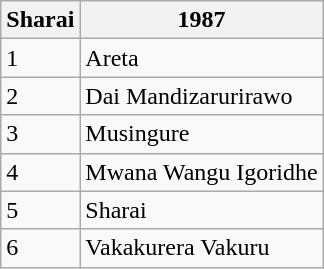<table class="wikitable">
<tr>
<th>Sharai</th>
<th>1987</th>
</tr>
<tr>
<td>1</td>
<td>Areta</td>
</tr>
<tr>
<td>2</td>
<td>Dai Mandizarurirawo</td>
</tr>
<tr>
<td>3</td>
<td>Musingure</td>
</tr>
<tr>
<td>4</td>
<td>Mwana Wangu Igoridhe</td>
</tr>
<tr>
<td>5</td>
<td>Sharai</td>
</tr>
<tr>
<td>6</td>
<td>Vakakurera Vakuru</td>
</tr>
</table>
